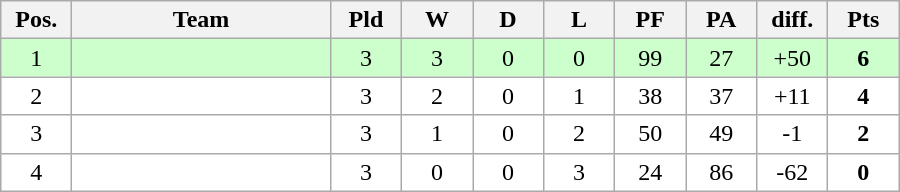<table class="wikitable" style="text-align: center;">
<tr>
<th width=40>Pos.</th>
<th width=165>Team</th>
<th width=40>Pld</th>
<th width=40>W</th>
<th width=40>D</th>
<th width=40>L</th>
<th width=40>PF</th>
<th width=40>PA</th>
<th width=40>diff.</th>
<th width=40>Pts</th>
</tr>
<tr bgcolor=#ccffcc align=center>
<td>1</td>
<td align=left></td>
<td>3</td>
<td>3</td>
<td>0</td>
<td>0</td>
<td>99</td>
<td>27</td>
<td>+50</td>
<td><strong>6</strong></td>
</tr>
<tr bgcolor=#ffffff align=center>
<td>2</td>
<td align=left></td>
<td>3</td>
<td>2</td>
<td>0</td>
<td>1</td>
<td>38</td>
<td>37</td>
<td>+11</td>
<td><strong>4</strong></td>
</tr>
<tr bgcolor=#ffffff align=center>
<td>3</td>
<td align=left></td>
<td>3</td>
<td>1</td>
<td>0</td>
<td>2</td>
<td>50</td>
<td>49</td>
<td>-1</td>
<td><strong>2</strong></td>
</tr>
<tr bgcolor=#ffffff align=center>
<td>4</td>
<td align=left></td>
<td>3</td>
<td>0</td>
<td>0</td>
<td>3</td>
<td>24</td>
<td>86</td>
<td>-62</td>
<td><strong>0</strong></td>
</tr>
</table>
